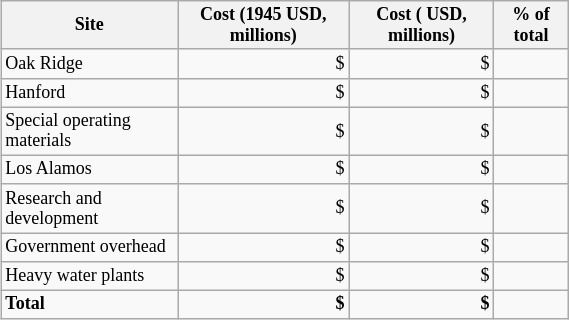<table class="wikitable" style="float:right; margin-top:0; margin-left:1em; font-size:9pt; line-height:10pt; width:30%;">
<tr>
<th>Site</th>
<th>Cost (1945 USD, millions)</th>
<th>Cost ( USD, millions)</th>
<th>% of total</th>
</tr>
<tr>
<td>Oak Ridge</td>
<td style="text-align:right;">$</td>
<td style="text-align:right;">$</td>
<td style="text-align:right;"></td>
</tr>
<tr>
<td>Hanford</td>
<td style="text-align:right;">$</td>
<td style="text-align:right;">$</td>
<td style="text-align:right;"></td>
</tr>
<tr>
<td>Special operating materials</td>
<td style="text-align:right;">$</td>
<td style="text-align:right;">$</td>
<td style="text-align:right;"></td>
</tr>
<tr>
<td>Los Alamos</td>
<td style="text-align:right;">$</td>
<td style="text-align:right;">$</td>
<td style="text-align:right;"></td>
</tr>
<tr>
<td>Research and development</td>
<td style="text-align:right;">$</td>
<td style="text-align:right;">$</td>
<td style="text-align:right;"></td>
</tr>
<tr>
<td>Government overhead</td>
<td style="text-align:right;">$</td>
<td style="text-align:right;">$</td>
<td style="text-align:right;"></td>
</tr>
<tr>
<td>Heavy water plants</td>
<td style="text-align:right;">$</td>
<td style="text-align:right;">$</td>
<td style="text-align:right;"></td>
</tr>
<tr>
<td><strong>Total</strong></td>
<td style="text-align:right;"><strong>$</strong></td>
<td style="text-align:right;"><strong>$</strong></td>
</tr>
</table>
